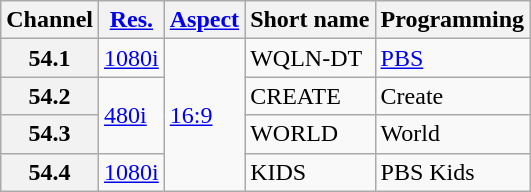<table class="wikitable">
<tr>
<th>Channel</th>
<th><a href='#'>Res.</a></th>
<th><a href='#'>Aspect</a></th>
<th>Short name</th>
<th>Programming</th>
</tr>
<tr>
<th scope = "row">54.1</th>
<td><a href='#'>1080i</a></td>
<td rowspan="4"><a href='#'>16:9</a></td>
<td>WQLN-DT</td>
<td><a href='#'>PBS</a></td>
</tr>
<tr>
<th scope = "row">54.2</th>
<td rowspan="2"><a href='#'>480i</a></td>
<td>CREATE</td>
<td>Create</td>
</tr>
<tr>
<th scope = "row">54.3</th>
<td>WORLD</td>
<td>World</td>
</tr>
<tr>
<th scope = "row">54.4</th>
<td><a href='#'>1080i</a></td>
<td>KIDS</td>
<td>PBS Kids</td>
</tr>
</table>
